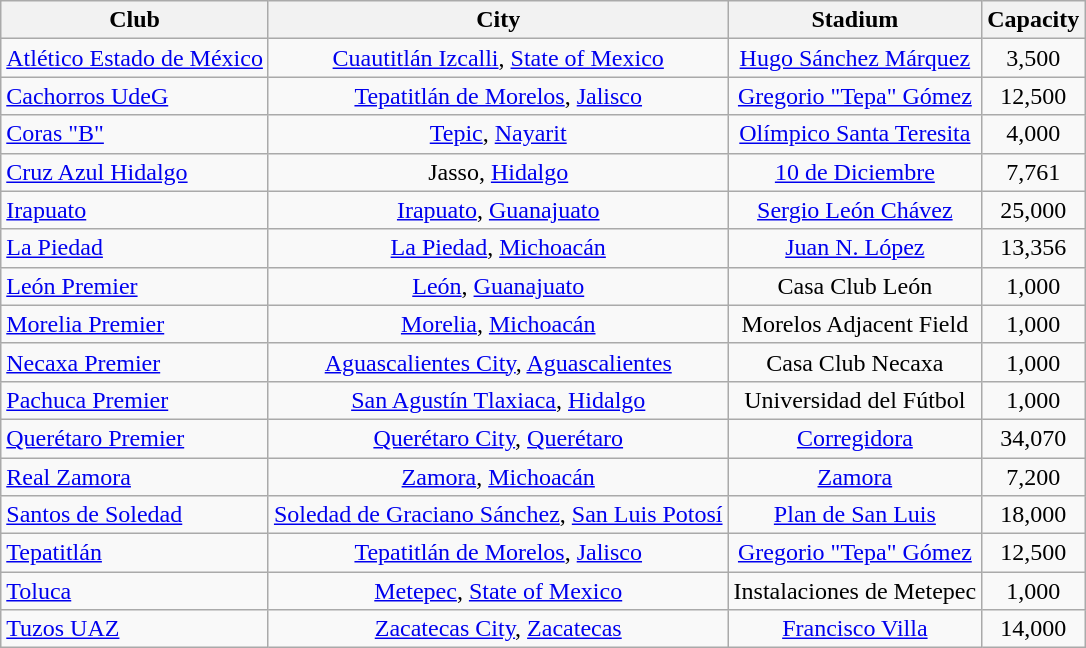<table class="wikitable sortable" style="text-align: center;">
<tr>
<th>Club</th>
<th>City</th>
<th>Stadium</th>
<th>Capacity</th>
</tr>
<tr>
<td align="left"><a href='#'>Atlético Estado de México</a></td>
<td><a href='#'>Cuautitlán Izcalli</a>, <a href='#'>State of Mexico</a></td>
<td><a href='#'>Hugo Sánchez Márquez</a></td>
<td>3,500</td>
</tr>
<tr>
<td align="left"><a href='#'>Cachorros UdeG</a></td>
<td><a href='#'>Tepatitlán de Morelos</a>, <a href='#'>Jalisco</a></td>
<td><a href='#'>Gregorio "Tepa" Gómez</a></td>
<td>12,500</td>
</tr>
<tr>
<td align="left"><a href='#'>Coras "B"</a></td>
<td><a href='#'>Tepic</a>, <a href='#'>Nayarit</a></td>
<td><a href='#'>Olímpico Santa Teresita</a></td>
<td>4,000</td>
</tr>
<tr>
<td align="left"><a href='#'>Cruz Azul Hidalgo</a></td>
<td>Jasso, <a href='#'>Hidalgo</a></td>
<td><a href='#'>10 de Diciembre</a></td>
<td>7,761</td>
</tr>
<tr>
<td align="left"><a href='#'>Irapuato</a></td>
<td><a href='#'>Irapuato</a>, <a href='#'>Guanajuato</a></td>
<td><a href='#'>Sergio León Chávez</a></td>
<td>25,000</td>
</tr>
<tr>
<td align="left"><a href='#'>La Piedad</a></td>
<td><a href='#'>La Piedad</a>, <a href='#'>Michoacán</a></td>
<td><a href='#'>Juan N. López</a></td>
<td>13,356</td>
</tr>
<tr>
<td align="left"><a href='#'>León Premier</a></td>
<td><a href='#'>León</a>, <a href='#'>Guanajuato</a></td>
<td>Casa Club León</td>
<td>1,000</td>
</tr>
<tr>
<td align="left"><a href='#'>Morelia Premier</a></td>
<td><a href='#'>Morelia</a>, <a href='#'>Michoacán</a></td>
<td>Morelos Adjacent Field</td>
<td>1,000</td>
</tr>
<tr>
<td align="left"><a href='#'>Necaxa Premier</a></td>
<td><a href='#'>Aguascalientes City</a>, <a href='#'>Aguascalientes</a></td>
<td>Casa Club Necaxa</td>
<td>1,000</td>
</tr>
<tr>
<td align="left"><a href='#'>Pachuca Premier</a></td>
<td><a href='#'>San Agustín Tlaxiaca</a>, <a href='#'>Hidalgo</a></td>
<td>Universidad del Fútbol</td>
<td>1,000</td>
</tr>
<tr>
<td align="left"><a href='#'>Querétaro Premier</a></td>
<td><a href='#'>Querétaro City</a>, <a href='#'>Querétaro</a></td>
<td><a href='#'>Corregidora</a></td>
<td>34,070</td>
</tr>
<tr>
<td align="left"><a href='#'>Real Zamora</a></td>
<td><a href='#'>Zamora</a>, <a href='#'>Michoacán</a></td>
<td><a href='#'>Zamora</a></td>
<td>7,200</td>
</tr>
<tr>
<td align="left"><a href='#'>Santos de Soledad</a></td>
<td><a href='#'>Soledad de Graciano Sánchez</a>, <a href='#'>San Luis Potosí</a></td>
<td><a href='#'>Plan de San Luis</a></td>
<td>18,000</td>
</tr>
<tr>
<td align="left"><a href='#'>Tepatitlán</a></td>
<td><a href='#'>Tepatitlán de Morelos</a>, <a href='#'>Jalisco</a></td>
<td><a href='#'>Gregorio "Tepa" Gómez</a></td>
<td>12,500</td>
</tr>
<tr>
<td align="left"><a href='#'>Toluca</a></td>
<td><a href='#'>Metepec</a>, <a href='#'>State of Mexico</a></td>
<td>Instalaciones de Metepec</td>
<td>1,000</td>
</tr>
<tr>
<td align="left"><a href='#'>Tuzos UAZ</a></td>
<td><a href='#'>Zacatecas City</a>, <a href='#'>Zacatecas</a></td>
<td><a href='#'>Francisco Villa</a></td>
<td>14,000</td>
</tr>
</table>
